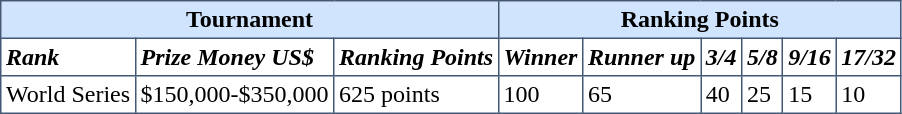<table cellpadding="3" cellspacing="4" border="1" style="border:#435877 solid 1px; border-collapse: collapse;">
<tr bgcolor="#d1e4fd">
<th colspan=3>Tournament</th>
<th colspan=6>Ranking Points</th>
</tr>
<tr>
<td><strong><em>Rank</em></strong></td>
<td><strong><em>Prize Money US$</em></strong></td>
<td><strong><em>Ranking Points</em></strong></td>
<td><strong><em>Winner</em></strong></td>
<td><strong><em>Runner up</em></strong></td>
<td><strong><em>3/4</em></strong></td>
<td><strong><em>5/8</em></strong></td>
<td><strong><em>9/16</em></strong></td>
<td><strong><em>17/32</em></strong></td>
</tr>
<tr>
<td>World Series</td>
<td>$150,000-$350,000</td>
<td>625 points</td>
<td>100</td>
<td>65</td>
<td>40</td>
<td>25</td>
<td>15</td>
<td>10</td>
</tr>
</table>
